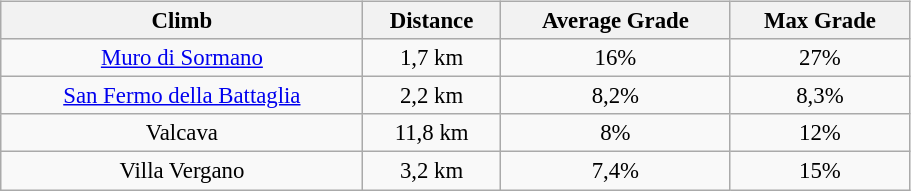<table class="wikitable" style="text-align:center; font-size:95%;" align="right" width="48%">
<tr>
<th>Climb</th>
<th>Distance</th>
<th>Average Grade</th>
<th>Max Grade</th>
</tr>
<tr>
<td><a href='#'>Muro di Sormano</a></td>
<td>1,7 km</td>
<td>16%</td>
<td>27%</td>
</tr>
<tr>
<td><a href='#'>San Fermo della Battaglia</a></td>
<td>2,2 km</td>
<td>8,2%</td>
<td>8,3%</td>
</tr>
<tr>
<td>Valcava</td>
<td>11,8 km</td>
<td>8%</td>
<td>12%</td>
</tr>
<tr>
<td>Villa Vergano</td>
<td>3,2 km</td>
<td>7,4%</td>
<td>15%</td>
</tr>
</table>
